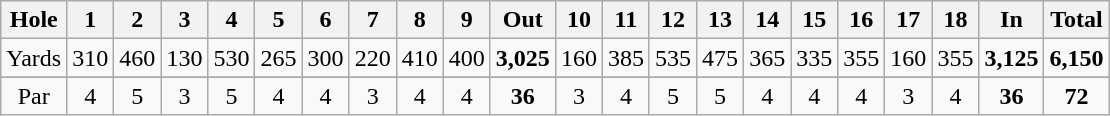<table class="wikitable" style="text-align:center">
<tr>
<th align="left">Hole</th>
<th>1</th>
<th>2</th>
<th>3</th>
<th>4</th>
<th>5</th>
<th>6</th>
<th>7</th>
<th>8</th>
<th>9</th>
<th>Out</th>
<th>10</th>
<th>11</th>
<th>12</th>
<th>13</th>
<th>14</th>
<th>15</th>
<th>16</th>
<th>17</th>
<th>18</th>
<th>In</th>
<th>Total</th>
</tr>
<tr>
<td align="center">Yards</td>
<td>310</td>
<td>460</td>
<td>130</td>
<td>530</td>
<td>265</td>
<td>300</td>
<td>220</td>
<td>410</td>
<td>400</td>
<td><strong>3,025</strong></td>
<td>160</td>
<td>385</td>
<td>535</td>
<td>475</td>
<td>365</td>
<td>335</td>
<td>355</td>
<td>160</td>
<td>355</td>
<td><strong>3,125</strong></td>
<td><strong>6,150</strong></td>
</tr>
<tr>
</tr>
<tr>
<td align="center">Par</td>
<td>4</td>
<td>5</td>
<td>3</td>
<td>5</td>
<td>4</td>
<td>4</td>
<td>3</td>
<td>4</td>
<td>4</td>
<td><strong>36</strong></td>
<td>3</td>
<td>4</td>
<td>5</td>
<td>5</td>
<td>4</td>
<td>4</td>
<td>4</td>
<td>3</td>
<td>4</td>
<td><strong>36</strong></td>
<td><strong>72</strong></td>
</tr>
</table>
